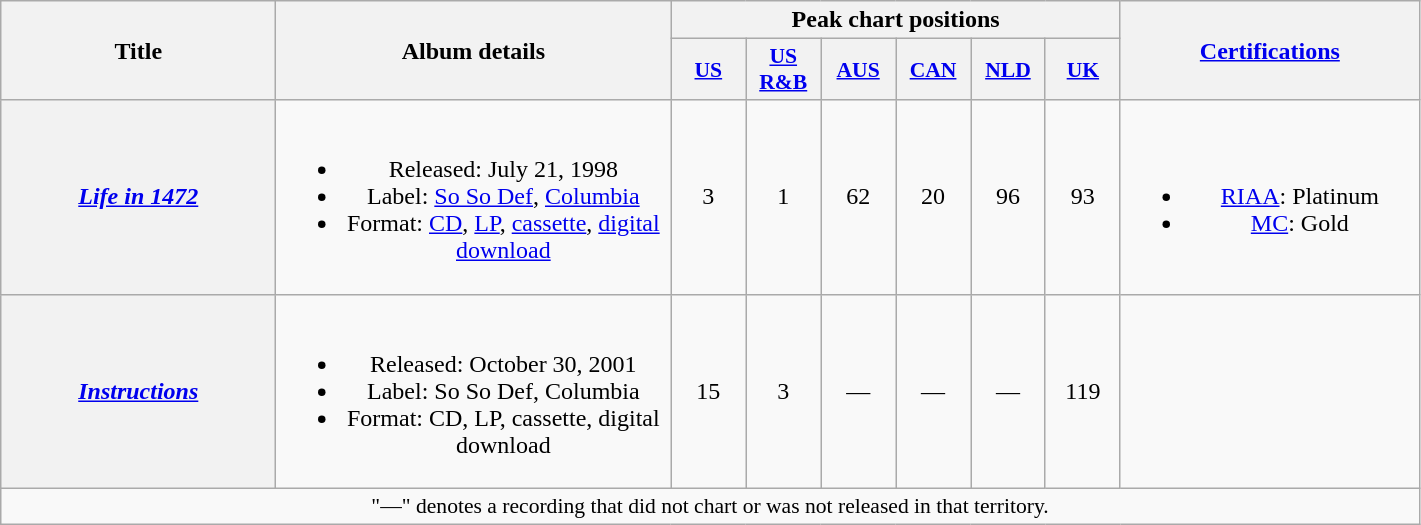<table class="wikitable plainrowheaders" style="text-align:center;">
<tr>
<th scope="col" rowspan="2" style="width:11em;">Title</th>
<th scope="col" rowspan="2" style="width:16em;">Album details</th>
<th scope="col" colspan="6">Peak chart positions</th>
<th scope="col" rowspan="2" style="width:12em;"><a href='#'>Certifications</a></th>
</tr>
<tr>
<th style="width:3em;font-size:90%;"><a href='#'>US</a><br></th>
<th style="width:3em;font-size:90%;"><a href='#'>US R&B</a><br></th>
<th style="width:3em;font-size:90%;"><a href='#'>AUS</a><br></th>
<th style="width:3em;font-size:90%;"><a href='#'>CAN</a><br></th>
<th style="width:3em;font-size:90%;"><a href='#'>NLD</a><br></th>
<th style="width:3em;font-size:90%;"><a href='#'>UK</a><br></th>
</tr>
<tr>
<th scope="row"><em><a href='#'>Life in 1472</a></em></th>
<td><br><ul><li>Released: July 21, 1998</li><li>Label: <a href='#'>So So Def</a>, <a href='#'>Columbia</a></li><li>Format: <a href='#'>CD</a>, <a href='#'>LP</a>, <a href='#'>cassette</a>, <a href='#'>digital download</a></li></ul></td>
<td>3</td>
<td>1</td>
<td>62</td>
<td>20</td>
<td>96</td>
<td>93</td>
<td><br><ul><li><a href='#'>RIAA</a>: Platinum</li><li><a href='#'>MC</a>: Gold</li></ul></td>
</tr>
<tr>
<th scope="row"><em><a href='#'>Instructions</a></em></th>
<td><br><ul><li>Released: October 30, 2001</li><li>Label: So So Def, Columbia</li><li>Format: CD, LP, cassette, digital download</li></ul></td>
<td>15</td>
<td>3</td>
<td>—</td>
<td>—</td>
<td>—</td>
<td>119</td>
<td></td>
</tr>
<tr>
<td colspan="14" style="font-size:90%">"—" denotes a recording that did not chart or was not released in that territory.</td>
</tr>
</table>
